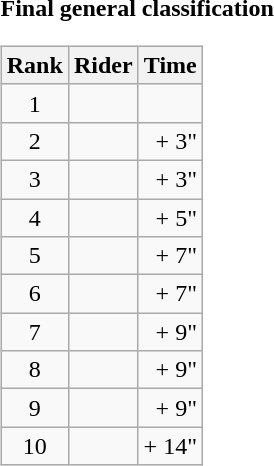<table>
<tr>
<td><strong>Final general classification</strong><br><table class="wikitable">
<tr>
<th scope="col">Rank</th>
<th scope="col">Rider</th>
<th scope="col">Time</th>
</tr>
<tr>
<td style="text-align:center;">1</td>
<td></td>
<td style="text-align:right;"></td>
</tr>
<tr>
<td style="text-align:center;">2</td>
<td></td>
<td style="text-align:right;">+ 3"</td>
</tr>
<tr>
<td style="text-align:center;">3</td>
<td></td>
<td style="text-align:right;">+ 3"</td>
</tr>
<tr>
<td style="text-align:center;">4</td>
<td></td>
<td style="text-align:right;">+ 5"</td>
</tr>
<tr>
<td style="text-align:center;">5</td>
<td></td>
<td style="text-align:right;">+ 7"</td>
</tr>
<tr>
<td style="text-align:center;">6</td>
<td></td>
<td style="text-align:right;">+ 7"</td>
</tr>
<tr>
<td style="text-align:center;">7</td>
<td></td>
<td style="text-align:right;">+ 9"</td>
</tr>
<tr>
<td style="text-align:center;">8</td>
<td></td>
<td style="text-align:right;">+ 9"</td>
</tr>
<tr>
<td style="text-align:center;">9</td>
<td></td>
<td style="text-align:right;">+ 9"</td>
</tr>
<tr>
<td style="text-align:center;">10</td>
<td></td>
<td style="text-align:right;">+ 14"</td>
</tr>
</table>
</td>
</tr>
</table>
